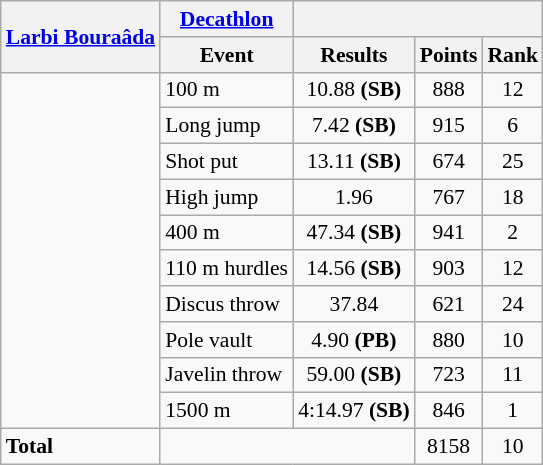<table class=wikitable style="font-size:90%;">
<tr>
<th rowspan="2"><a href='#'>Larbi Bouraâda</a></th>
<th><a href='#'>Decathlon</a></th>
<th colspan="3"></th>
</tr>
<tr>
<th>Event</th>
<th>Results</th>
<th>Points</th>
<th>Rank</th>
</tr>
<tr>
<td rowspan="10"></td>
<td>100 m</td>
<td align=center>10.88 <strong>(SB)</strong></td>
<td align=center>888</td>
<td align=center>12</td>
</tr>
<tr>
<td>Long jump</td>
<td align=center>7.42 <strong>(SB)</strong></td>
<td align=center>915</td>
<td align=center>6</td>
</tr>
<tr>
<td>Shot put</td>
<td align=center>13.11 <strong>(SB)</strong></td>
<td align=center>674</td>
<td align=center>25</td>
</tr>
<tr>
<td>High jump</td>
<td align=center>1.96</td>
<td align=center>767</td>
<td align=center>18</td>
</tr>
<tr>
<td>400 m</td>
<td align=center>47.34 <strong>(SB)</strong></td>
<td align=center>941</td>
<td align=center>2</td>
</tr>
<tr>
<td>110 m hurdles</td>
<td align=center>14.56 <strong>(SB)</strong></td>
<td align=center>903</td>
<td align=center>12</td>
</tr>
<tr>
<td>Discus throw</td>
<td align=center>37.84</td>
<td align=center>621</td>
<td align=center>24</td>
</tr>
<tr>
<td>Pole vault</td>
<td align=center>4.90 <strong>(PB)</strong></td>
<td align=center>880</td>
<td align=center>10</td>
</tr>
<tr>
<td>Javelin throw</td>
<td align=center>59.00 <strong>(SB)</strong></td>
<td align=center>723</td>
<td align=center>11</td>
</tr>
<tr>
<td>1500 m</td>
<td align=center>4:14.97 <strong>(SB)</strong></td>
<td align=center>846</td>
<td align=center>1</td>
</tr>
<tr>
<td><strong>Total</strong></td>
<td colspan="2"></td>
<td align=center>8158</td>
<td align=center>10</td>
</tr>
</table>
